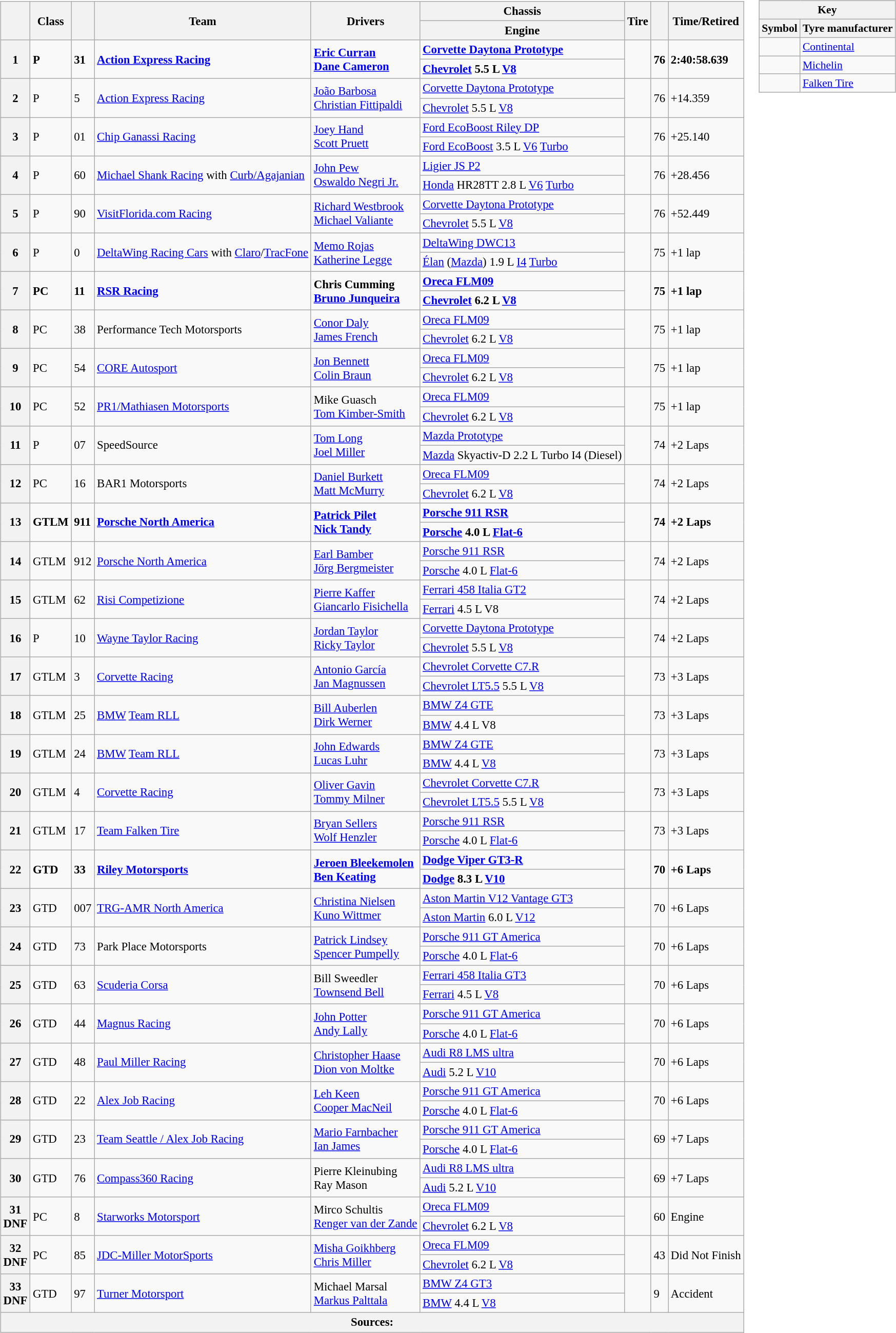<table>
<tr valign="top">
<td><br><table class="wikitable" style="font-size: 95%;">
<tr>
<th rowspan="2"></th>
<th rowspan="2">Class</th>
<th rowspan="2" class="unsortable"></th>
<th rowspan="2" class="unsortable">Team</th>
<th rowspan="2" class="unsortable">Drivers</th>
<th scope="col" class="unsortable">Chassis</th>
<th rowspan="2">Tire</th>
<th rowspan="2" class="unsortable"></th>
<th rowspan="2" class="unsortable">Time/Retired</th>
</tr>
<tr>
<th>Engine</th>
</tr>
<tr style="font-weight:bold">
<th rowspan="2">1</th>
<td rowspan="2">P</td>
<td rowspan="2">31</td>
<td rowspan="2"> <a href='#'>Action Express Racing</a></td>
<td rowspan="2"> <a href='#'>Eric Curran</a><br> <a href='#'>Dane Cameron</a></td>
<td><a href='#'>Corvette Daytona Prototype</a></td>
<td rowspan="2"></td>
<td rowspan="2">76</td>
<td rowspan="2">2:40:58.639</td>
</tr>
<tr style="font-weight:bold">
<td><a href='#'>Chevrolet</a> 5.5 L <a href='#'>V8</a></td>
</tr>
<tr>
<th rowspan="2">2</th>
<td rowspan="2">P</td>
<td rowspan="2">5</td>
<td rowspan="2"> <a href='#'>Action Express Racing</a></td>
<td rowspan="2"> <a href='#'>João Barbosa</a><br> <a href='#'>Christian Fittipaldi</a></td>
<td><a href='#'>Corvette Daytona Prototype</a></td>
<td rowspan="2"></td>
<td rowspan="2">76</td>
<td rowspan="2">+14.359</td>
</tr>
<tr>
<td><a href='#'>Chevrolet</a> 5.5 L <a href='#'>V8</a></td>
</tr>
<tr>
<th rowspan="2">3</th>
<td rowspan="2">P</td>
<td rowspan="2">01</td>
<td rowspan="2"> <a href='#'>Chip Ganassi Racing</a></td>
<td rowspan="2"> <a href='#'>Joey Hand</a><br> <a href='#'>Scott Pruett</a></td>
<td><a href='#'>Ford EcoBoost Riley DP</a></td>
<td rowspan="2"></td>
<td rowspan="2">76</td>
<td rowspan="2">+25.140</td>
</tr>
<tr>
<td><a href='#'>Ford EcoBoost</a> 3.5 L <a href='#'>V6</a> <a href='#'>Turbo</a></td>
</tr>
<tr>
<th rowspan="2">4</th>
<td rowspan="2">P</td>
<td rowspan="2">60</td>
<td rowspan="2"> <a href='#'>Michael Shank Racing</a> with <a href='#'>Curb/Agajanian</a></td>
<td rowspan="2"> <a href='#'>John Pew</a><br> <a href='#'>Oswaldo Negri Jr.</a></td>
<td><a href='#'>Ligier JS P2</a></td>
<td rowspan="2"></td>
<td rowspan="2">76</td>
<td rowspan="2">+28.456</td>
</tr>
<tr>
<td><a href='#'>Honda</a> HR28TT 2.8 L <a href='#'>V6</a> <a href='#'>Turbo</a></td>
</tr>
<tr>
<th rowspan="2">5</th>
<td rowspan="2">P</td>
<td rowspan="2">90</td>
<td rowspan="2"> <a href='#'>VisitFlorida.com Racing</a></td>
<td rowspan="2"> <a href='#'>Richard Westbrook</a><br> <a href='#'>Michael Valiante</a></td>
<td><a href='#'>Corvette Daytona Prototype</a></td>
<td rowspan="2"></td>
<td rowspan="2">76</td>
<td rowspan="2">+52.449</td>
</tr>
<tr>
<td><a href='#'>Chevrolet</a> 5.5 L <a href='#'>V8</a></td>
</tr>
<tr>
<th rowspan="2">6</th>
<td rowspan="2">P</td>
<td rowspan="2">0</td>
<td rowspan="2"> <a href='#'>DeltaWing Racing Cars</a> with <a href='#'>Claro</a>/<a href='#'>TracFone</a></td>
<td rowspan="2"> <a href='#'>Memo Rojas</a><br> <a href='#'>Katherine Legge</a></td>
<td><a href='#'>DeltaWing DWC13</a></td>
<td rowspan="2"></td>
<td rowspan="2">75</td>
<td rowspan="2">+1 lap</td>
</tr>
<tr>
<td><a href='#'>Élan</a> (<a href='#'>Mazda</a>) 1.9 L <a href='#'>I4</a> <a href='#'>Turbo</a></td>
</tr>
<tr style="font-weight:bold">
<th rowspan="2">7</th>
<td rowspan="2">PC</td>
<td rowspan="2">11</td>
<td rowspan="2"> <a href='#'>RSR Racing</a></td>
<td rowspan="2"> Chris Cumming<br> <a href='#'>Bruno Junqueira</a></td>
<td><a href='#'>Oreca FLM09</a></td>
<td rowspan="2"></td>
<td rowspan="2">75</td>
<td rowspan="2">+1 lap</td>
</tr>
<tr style="font-weight:bold">
<td><a href='#'>Chevrolet</a> 6.2 L <a href='#'>V8</a></td>
</tr>
<tr>
<th rowspan="2">8</th>
<td rowspan="2">PC</td>
<td rowspan="2">38</td>
<td rowspan="2"> Performance Tech Motorsports</td>
<td rowspan="2"> <a href='#'>Conor Daly</a><br> <a href='#'>James French</a></td>
<td><a href='#'>Oreca FLM09</a></td>
<td rowspan="2"></td>
<td rowspan="2">75</td>
<td rowspan="2">+1 lap</td>
</tr>
<tr>
<td><a href='#'>Chevrolet</a> 6.2 L <a href='#'>V8</a></td>
</tr>
<tr>
<th rowspan="2">9</th>
<td rowspan="2">PC</td>
<td rowspan="2">54</td>
<td rowspan="2"> <a href='#'>CORE Autosport</a></td>
<td rowspan="2"> <a href='#'>Jon Bennett</a><br> <a href='#'>Colin Braun</a></td>
<td><a href='#'>Oreca FLM09</a></td>
<td rowspan="2"></td>
<td rowspan="2">75</td>
<td rowspan="2">+1 lap</td>
</tr>
<tr>
<td><a href='#'>Chevrolet</a> 6.2 L <a href='#'>V8</a></td>
</tr>
<tr>
<th rowspan="2">10</th>
<td rowspan="2">PC</td>
<td rowspan="2">52</td>
<td rowspan="2"> <a href='#'>PR1/Mathiasen Motorsports</a></td>
<td rowspan="2"> Mike Guasch<br> <a href='#'>Tom Kimber-Smith</a></td>
<td><a href='#'>Oreca FLM09</a></td>
<td rowspan="2"></td>
<td rowspan="2">75</td>
<td rowspan="2">+1 lap</td>
</tr>
<tr>
<td><a href='#'>Chevrolet</a> 6.2 L <a href='#'>V8</a></td>
</tr>
<tr>
<th rowspan="2">11</th>
<td rowspan="2">P</td>
<td rowspan="2">07</td>
<td rowspan="2"> SpeedSource</td>
<td rowspan="2"> <a href='#'>Tom Long</a><br> <a href='#'>Joel Miller</a></td>
<td><a href='#'>Mazda Prototype</a></td>
<td rowspan="2"></td>
<td rowspan="2">74</td>
<td rowspan="2">+2 Laps</td>
</tr>
<tr>
<td><a href='#'>Mazda</a> Skyactiv-D 2.2 L Turbo I4 (Diesel)</td>
</tr>
<tr>
<th rowspan="2">12</th>
<td rowspan="2">PC</td>
<td rowspan="2">16</td>
<td rowspan="2"> BAR1 Motorsports</td>
<td rowspan="2"> <a href='#'>Daniel Burkett</a><br> <a href='#'>Matt McMurry</a></td>
<td><a href='#'>Oreca FLM09</a></td>
<td rowspan="2"></td>
<td rowspan="2">74</td>
<td rowspan="2">+2 Laps</td>
</tr>
<tr>
<td><a href='#'>Chevrolet</a> 6.2 L <a href='#'>V8</a></td>
</tr>
<tr style="font-weight:bold">
<th rowspan="2">13</th>
<td rowspan="2">GTLM</td>
<td rowspan="2">911</td>
<td rowspan="2"> <a href='#'>Porsche North America</a></td>
<td rowspan="2"> <a href='#'>Patrick Pilet</a><br> <a href='#'>Nick Tandy</a></td>
<td><a href='#'>Porsche 911 RSR</a></td>
<td rowspan="2"></td>
<td rowspan="2">74</td>
<td rowspan="2">+2 Laps</td>
</tr>
<tr style="font-weight:bold">
<td><a href='#'>Porsche</a> 4.0 L <a href='#'>Flat-6</a></td>
</tr>
<tr>
<th rowspan="2">14</th>
<td rowspan="2">GTLM</td>
<td rowspan="2">912</td>
<td rowspan="2"> <a href='#'>Porsche North America</a></td>
<td rowspan="2"> <a href='#'>Earl Bamber</a><br> <a href='#'>Jörg Bergmeister</a></td>
<td><a href='#'>Porsche 911 RSR</a></td>
<td rowspan="2"></td>
<td rowspan="2">74</td>
<td rowspan="2">+2 Laps</td>
</tr>
<tr>
<td><a href='#'>Porsche</a> 4.0 L <a href='#'>Flat-6</a></td>
</tr>
<tr>
<th rowspan="2">15</th>
<td rowspan="2">GTLM</td>
<td rowspan="2">62</td>
<td rowspan="2"> <a href='#'>Risi Competizione</a></td>
<td rowspan="2"> <a href='#'>Pierre Kaffer</a><br> <a href='#'>Giancarlo Fisichella</a></td>
<td><a href='#'>Ferrari 458 Italia GT2</a></td>
<td rowspan="2"></td>
<td rowspan="2">74</td>
<td rowspan="2">+2 Laps</td>
</tr>
<tr>
<td><a href='#'>Ferrari</a> 4.5 L V8</td>
</tr>
<tr>
<th rowspan="2">16</th>
<td rowspan="2">P</td>
<td rowspan="2">10</td>
<td rowspan="2"> <a href='#'>Wayne Taylor Racing</a></td>
<td rowspan="2"> <a href='#'>Jordan Taylor</a><br> <a href='#'>Ricky Taylor</a></td>
<td><a href='#'>Corvette Daytona Prototype</a></td>
<td rowspan="2"></td>
<td rowspan="2">74</td>
<td rowspan="2">+2 Laps</td>
</tr>
<tr>
<td><a href='#'>Chevrolet</a> 5.5 L <a href='#'>V8</a></td>
</tr>
<tr>
<th rowspan="2">17</th>
<td rowspan="2">GTLM</td>
<td rowspan="2">3</td>
<td rowspan="2"> <a href='#'>Corvette Racing</a></td>
<td rowspan="2"> <a href='#'>Antonio García</a><br> <a href='#'>Jan Magnussen</a></td>
<td><a href='#'>Chevrolet Corvette C7.R</a></td>
<td rowspan="2"></td>
<td rowspan="2">73</td>
<td rowspan="2">+3 Laps</td>
</tr>
<tr>
<td><a href='#'>Chevrolet LT5.5</a> 5.5 L <a href='#'>V8</a></td>
</tr>
<tr>
<th rowspan="2">18</th>
<td rowspan="2">GTLM</td>
<td rowspan="2">25</td>
<td rowspan="2"> <a href='#'>BMW</a> <a href='#'>Team RLL</a></td>
<td rowspan="2"> <a href='#'>Bill Auberlen</a><br> <a href='#'>Dirk Werner</a></td>
<td><a href='#'>BMW Z4 GTE</a></td>
<td rowspan="2"></td>
<td rowspan="2">73</td>
<td rowspan="2">+3 Laps</td>
</tr>
<tr>
<td><a href='#'>BMW</a> 4.4 L V8</td>
</tr>
<tr>
<th rowspan="2">19</th>
<td rowspan="2">GTLM</td>
<td rowspan="2">24</td>
<td rowspan="2"> <a href='#'>BMW</a> <a href='#'>Team RLL</a></td>
<td rowspan="2"> <a href='#'>John Edwards</a><br> <a href='#'>Lucas Luhr</a></td>
<td><a href='#'>BMW Z4 GTE</a></td>
<td rowspan="2"></td>
<td rowspan="2">73</td>
<td rowspan="2">+3 Laps</td>
</tr>
<tr>
<td><a href='#'>BMW</a> 4.4 L <a href='#'>V8</a></td>
</tr>
<tr>
<th rowspan="2">20</th>
<td rowspan="2">GTLM</td>
<td rowspan="2">4</td>
<td rowspan="2"> <a href='#'>Corvette Racing</a></td>
<td rowspan="2"> <a href='#'>Oliver Gavin</a><br> <a href='#'>Tommy Milner</a></td>
<td><a href='#'>Chevrolet Corvette C7.R</a></td>
<td rowspan="2"></td>
<td rowspan="2">73</td>
<td rowspan="2">+3 Laps</td>
</tr>
<tr>
<td><a href='#'>Chevrolet LT5.5</a> 5.5 L <a href='#'>V8</a></td>
</tr>
<tr>
<th rowspan="2">21</th>
<td rowspan="2">GTLM</td>
<td rowspan="2">17</td>
<td rowspan="2"> <a href='#'>Team Falken Tire</a></td>
<td rowspan="2"> <a href='#'>Bryan Sellers</a><br> <a href='#'>Wolf Henzler</a></td>
<td><a href='#'>Porsche 911 RSR</a></td>
<td rowspan="2"></td>
<td rowspan="2">73</td>
<td rowspan="2">+3 Laps</td>
</tr>
<tr>
<td><a href='#'>Porsche</a> 4.0 L <a href='#'>Flat-6</a></td>
</tr>
<tr style="font-weight:bold">
<th rowspan="2">22</th>
<td rowspan="2">GTD</td>
<td rowspan="2">33</td>
<td rowspan="2"> <a href='#'>Riley Motorsports</a></td>
<td rowspan="2"> <a href='#'>Jeroen Bleekemolen</a><br> <a href='#'>Ben Keating</a></td>
<td><a href='#'>Dodge Viper GT3-R</a></td>
<td rowspan="2"></td>
<td rowspan="2">70</td>
<td rowspan="2">+6 Laps</td>
</tr>
<tr style="font-weight:bold">
<td><a href='#'>Dodge</a> 8.3 L <a href='#'>V10</a></td>
</tr>
<tr>
<th rowspan="2">23</th>
<td rowspan="2">GTD</td>
<td rowspan="2">007</td>
<td rowspan="2"> <a href='#'>TRG-AMR North America</a></td>
<td rowspan="2"> <a href='#'>Christina Nielsen</a><br> <a href='#'>Kuno Wittmer</a></td>
<td><a href='#'>Aston Martin V12 Vantage GT3</a></td>
<td rowspan="2"></td>
<td rowspan="2">70</td>
<td rowspan="2">+6 Laps</td>
</tr>
<tr>
<td><a href='#'>Aston Martin</a> 6.0 L <a href='#'>V12</a></td>
</tr>
<tr>
<th rowspan="2">24</th>
<td rowspan="2">GTD</td>
<td rowspan="2">73</td>
<td rowspan="2"> Park Place Motorsports</td>
<td rowspan="2"> <a href='#'>Patrick Lindsey</a><br> <a href='#'>Spencer Pumpelly</a></td>
<td><a href='#'>Porsche 911 GT America</a></td>
<td rowspan="2"></td>
<td rowspan="2">70</td>
<td rowspan="2">+6 Laps</td>
</tr>
<tr>
<td><a href='#'>Porsche</a> 4.0 L <a href='#'>Flat-6</a></td>
</tr>
<tr>
<th rowspan="2">25</th>
<td rowspan="2">GTD</td>
<td rowspan="2">63</td>
<td rowspan="2"> <a href='#'>Scuderia Corsa</a></td>
<td rowspan="2"> Bill Sweedler<br> <a href='#'>Townsend Bell</a></td>
<td><a href='#'>Ferrari 458 Italia GT3</a></td>
<td rowspan="2"></td>
<td rowspan="2">70</td>
<td rowspan="2">+6 Laps</td>
</tr>
<tr>
<td><a href='#'>Ferrari</a> 4.5 L <a href='#'>V8</a></td>
</tr>
<tr>
<th rowspan="2">26</th>
<td rowspan="2">GTD</td>
<td rowspan="2">44</td>
<td rowspan="2"> <a href='#'>Magnus Racing</a></td>
<td rowspan="2"> <a href='#'>John Potter</a><br> <a href='#'>Andy Lally</a></td>
<td><a href='#'>Porsche 911 GT America</a></td>
<td rowspan="2"></td>
<td rowspan="2">70</td>
<td rowspan="2">+6 Laps</td>
</tr>
<tr>
<td><a href='#'>Porsche</a> 4.0 L <a href='#'>Flat-6</a></td>
</tr>
<tr>
<th rowspan="2">27</th>
<td rowspan="2">GTD</td>
<td rowspan="2">48</td>
<td rowspan="2"> <a href='#'>Paul Miller Racing</a></td>
<td rowspan="2"> <a href='#'>Christopher Haase</a><br> <a href='#'>Dion von Moltke</a></td>
<td><a href='#'>Audi R8 LMS ultra</a></td>
<td rowspan="2"></td>
<td rowspan="2">70</td>
<td rowspan="2">+6 Laps</td>
</tr>
<tr>
<td><a href='#'>Audi</a> 5.2 L <a href='#'>V10</a></td>
</tr>
<tr>
<th rowspan="2">28</th>
<td rowspan="2">GTD</td>
<td rowspan="2">22</td>
<td rowspan="2"> <a href='#'>Alex Job Racing</a></td>
<td rowspan="2"> <a href='#'>Leh Keen</a><br> <a href='#'>Cooper MacNeil</a></td>
<td><a href='#'>Porsche 911 GT America</a></td>
<td rowspan="2"></td>
<td rowspan="2">70</td>
<td rowspan="2">+6 Laps</td>
</tr>
<tr>
<td><a href='#'>Porsche</a> 4.0 L <a href='#'>Flat-6</a></td>
</tr>
<tr>
<th rowspan="2">29</th>
<td rowspan="2">GTD</td>
<td rowspan="2">23</td>
<td rowspan="2"> <a href='#'>Team Seattle / Alex Job Racing</a></td>
<td rowspan="2"> <a href='#'>Mario Farnbacher</a><br> <a href='#'>Ian James</a></td>
<td><a href='#'>Porsche 911 GT America</a></td>
<td rowspan="2"></td>
<td rowspan="2">69</td>
<td rowspan="2">+7 Laps</td>
</tr>
<tr>
<td><a href='#'>Porsche</a> 4.0 L <a href='#'>Flat-6</a></td>
</tr>
<tr>
<th rowspan="2">30</th>
<td rowspan="2">GTD</td>
<td rowspan="2">76</td>
<td rowspan="2"> <a href='#'>Compass360 Racing</a></td>
<td rowspan="2"> Pierre Kleinubing<br> Ray Mason</td>
<td><a href='#'>Audi R8 LMS ultra</a></td>
<td rowspan="2"></td>
<td rowspan="2">69</td>
<td rowspan="2">+7 Laps</td>
</tr>
<tr>
<td><a href='#'>Audi</a> 5.2 L <a href='#'>V10</a></td>
</tr>
<tr>
<th rowspan="2">31<br>DNF</th>
<td rowspan="2">PC</td>
<td rowspan="2">8</td>
<td rowspan="2"> <a href='#'>Starworks Motorsport</a></td>
<td rowspan="2"> Mirco Schultis<br> <a href='#'>Renger van der Zande</a></td>
<td><a href='#'>Oreca FLM09</a></td>
<td rowspan="2"></td>
<td rowspan="2">60</td>
<td rowspan="2">Engine</td>
</tr>
<tr>
<td><a href='#'>Chevrolet</a> 6.2 L <a href='#'>V8</a></td>
</tr>
<tr>
<th rowspan="2">32<br>DNF</th>
<td rowspan="2">PC</td>
<td rowspan="2">85</td>
<td rowspan="2"> <a href='#'>JDC-Miller MotorSports</a></td>
<td rowspan="2"> <a href='#'>Misha Goikhberg</a><br> <a href='#'>Chris Miller</a></td>
<td><a href='#'>Oreca FLM09</a></td>
<td rowspan="2"></td>
<td rowspan="2">43</td>
<td rowspan="2">Did Not Finish</td>
</tr>
<tr>
<td><a href='#'>Chevrolet</a> 6.2 L <a href='#'>V8</a></td>
</tr>
<tr>
<th rowspan="2">33<br>DNF</th>
<td rowspan="2">GTD</td>
<td rowspan="2">97</td>
<td rowspan="2"> <a href='#'>Turner Motorsport</a></td>
<td rowspan="2"> Michael Marsal<br> <a href='#'>Markus Palttala</a></td>
<td><a href='#'>BMW Z4 GT3</a></td>
<td rowspan="2"></td>
<td rowspan="2">9</td>
<td rowspan="2">Accident</td>
</tr>
<tr>
<td><a href='#'>BMW</a> 4.4 L <a href='#'>V8</a></td>
</tr>
<tr>
<th colspan="9">Sources:</th>
</tr>
</table>
</td>
<td><br><table class="wikitable" style="margin-right:0; font-size:90%">
<tr>
<th colspan="2" scope="col">Key</th>
</tr>
<tr>
<th scope="col">Symbol</th>
<th scope="col">Tyre manufacturer</th>
</tr>
<tr>
<td></td>
<td><a href='#'>Continental</a></td>
</tr>
<tr>
<td></td>
<td><a href='#'>Michelin</a></td>
</tr>
<tr>
<td></td>
<td><a href='#'>Falken Tire</a></td>
</tr>
</table>
</td>
</tr>
</table>
